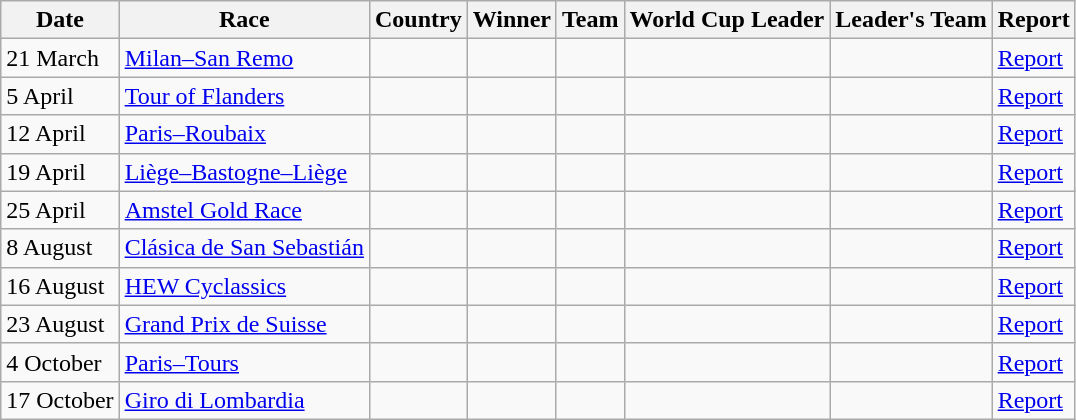<table class="wikitable">
<tr>
<th>Date</th>
<th>Race</th>
<th>Country</th>
<th>Winner</th>
<th>Team</th>
<th>World Cup Leader </th>
<th>Leader's Team</th>
<th>Report</th>
</tr>
<tr>
<td>21 March</td>
<td><a href='#'>Milan–San Remo</a></td>
<td></td>
<td></td>
<td></td>
<td></td>
<td></td>
<td><a href='#'>Report</a></td>
</tr>
<tr>
<td>5 April</td>
<td><a href='#'>Tour of Flanders</a></td>
<td></td>
<td></td>
<td></td>
<td></td>
<td></td>
<td><a href='#'>Report</a></td>
</tr>
<tr>
<td>12 April</td>
<td><a href='#'>Paris–Roubaix</a></td>
<td></td>
<td></td>
<td></td>
<td></td>
<td></td>
<td><a href='#'>Report</a></td>
</tr>
<tr>
<td>19 April</td>
<td><a href='#'>Liège–Bastogne–Liège</a></td>
<td></td>
<td></td>
<td></td>
<td></td>
<td></td>
<td><a href='#'>Report</a></td>
</tr>
<tr>
<td>25 April</td>
<td><a href='#'>Amstel Gold Race</a></td>
<td></td>
<td></td>
<td></td>
<td></td>
<td></td>
<td><a href='#'>Report</a></td>
</tr>
<tr>
<td>8 August</td>
<td><a href='#'>Clásica de San Sebastián</a></td>
<td></td>
<td></td>
<td></td>
<td></td>
<td></td>
<td><a href='#'>Report</a></td>
</tr>
<tr>
<td>16 August</td>
<td><a href='#'>HEW Cyclassics</a></td>
<td></td>
<td></td>
<td></td>
<td></td>
<td></td>
<td><a href='#'>Report</a></td>
</tr>
<tr>
<td>23 August</td>
<td><a href='#'>Grand Prix de Suisse</a></td>
<td></td>
<td></td>
<td></td>
<td></td>
<td></td>
<td><a href='#'>Report</a></td>
</tr>
<tr>
<td>4 October</td>
<td><a href='#'>Paris–Tours</a></td>
<td></td>
<td></td>
<td></td>
<td></td>
<td></td>
<td><a href='#'>Report</a></td>
</tr>
<tr>
<td>17 October</td>
<td><a href='#'>Giro di Lombardia</a></td>
<td></td>
<td></td>
<td></td>
<td></td>
<td></td>
<td><a href='#'>Report</a></td>
</tr>
</table>
